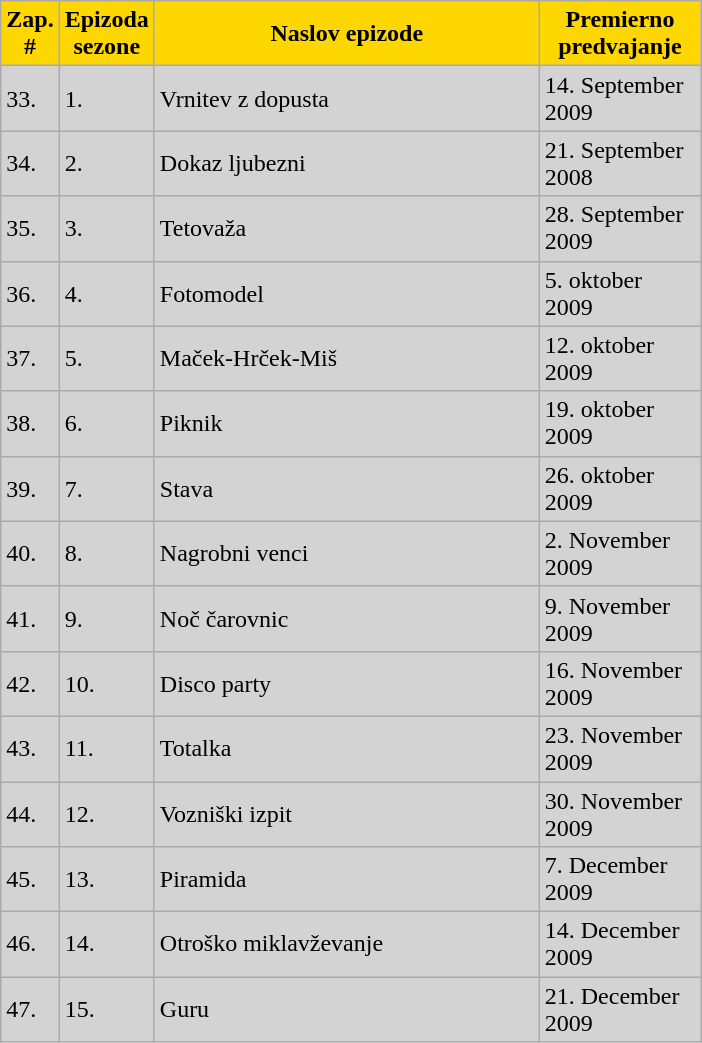<table class="wikitable" style="width:37%; background:#D3D3D3">
<tr>
<th style="background:#ffd700; color:#000; text-align:center;">Zap.<br>#</th>
<th style="background:#ffd700; color:#000; text-align:center;">Epizoda<br>sezone</th>
<th style="width:55%; background:#ffd700; color:#000; text-align:center;">Naslov epizode</th>
<th style="background:#ffd700; color:#000; text-align:center;">Premierno<br>predvajanje</th>
</tr>
<tr>
<td>33.</td>
<td>1.</td>
<td>Vrnitev z dopusta</td>
<td>14. September 2009</td>
</tr>
<tr>
<td>34.</td>
<td>2.</td>
<td>Dokaz ljubezni</td>
<td>21. September 2008</td>
</tr>
<tr>
<td>35.</td>
<td>3.</td>
<td>Tetovaža</td>
<td>28. September 2009</td>
</tr>
<tr>
<td>36.</td>
<td>4.</td>
<td>Fotomodel</td>
<td>5. oktober 2009</td>
</tr>
<tr>
<td>37.</td>
<td>5.</td>
<td>Maček-Hrček-Miš</td>
<td>12. oktober 2009</td>
</tr>
<tr>
<td>38.</td>
<td>6.</td>
<td>Piknik</td>
<td>19. oktober 2009</td>
</tr>
<tr>
<td>39.</td>
<td>7.</td>
<td>Stava</td>
<td>26. oktober 2009</td>
</tr>
<tr>
<td>40.</td>
<td>8.</td>
<td>Nagrobni venci</td>
<td>2. November 2009</td>
</tr>
<tr>
<td>41.</td>
<td>9.</td>
<td>Noč čarovnic</td>
<td>9. November 2009</td>
</tr>
<tr>
<td>42.</td>
<td>10.</td>
<td>Disco party</td>
<td>16. November 2009</td>
</tr>
<tr>
<td>43.</td>
<td>11.</td>
<td>Totalka</td>
<td>23. November 2009</td>
</tr>
<tr>
<td>44.</td>
<td>12.</td>
<td>Vozniški izpit</td>
<td>30. November 2009</td>
</tr>
<tr>
<td>45.</td>
<td>13.</td>
<td>Piramida</td>
<td>7. December 2009</td>
</tr>
<tr>
<td>46.</td>
<td>14.</td>
<td>Otroško miklavževanje</td>
<td>14. December 2009</td>
</tr>
<tr>
<td>47.</td>
<td>15.</td>
<td>Guru</td>
<td>21. December 2009</td>
</tr>
</table>
